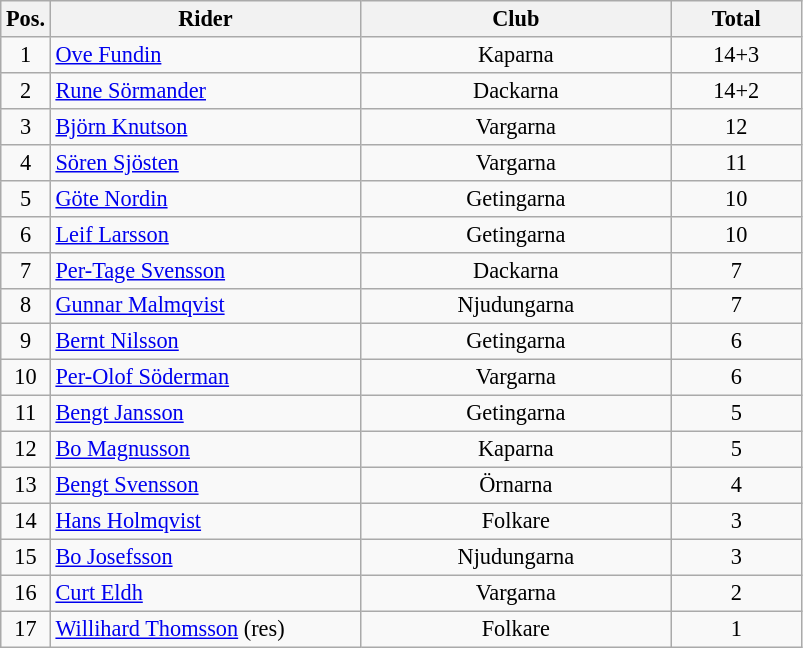<table class=wikitable style="font-size:93%;">
<tr>
<th width=25px>Pos.</th>
<th width=200px>Rider</th>
<th width=200px>Club</th>
<th width=80px>Total</th>
</tr>
<tr align=center>
<td>1</td>
<td align=left><a href='#'>Ove Fundin</a></td>
<td>Kaparna</td>
<td>14+3</td>
</tr>
<tr align=center>
<td>2</td>
<td align=left><a href='#'>Rune Sörmander</a></td>
<td>Dackarna</td>
<td>14+2</td>
</tr>
<tr align=center>
<td>3</td>
<td align=left><a href='#'>Björn Knutson</a></td>
<td>Vargarna</td>
<td>12</td>
</tr>
<tr align=center>
<td>4</td>
<td align=left><a href='#'>Sören Sjösten</a></td>
<td>Vargarna</td>
<td>11</td>
</tr>
<tr align=center>
<td>5</td>
<td align=left><a href='#'>Göte Nordin</a></td>
<td>Getingarna</td>
<td>10</td>
</tr>
<tr align=center>
<td>6</td>
<td align=left><a href='#'>Leif Larsson</a></td>
<td>Getingarna</td>
<td>10</td>
</tr>
<tr align=center>
<td>7</td>
<td align=left><a href='#'>Per-Tage Svensson</a></td>
<td>Dackarna</td>
<td>7</td>
</tr>
<tr align=center>
<td>8</td>
<td align=left><a href='#'>Gunnar Malmqvist</a></td>
<td>Njudungarna</td>
<td>7</td>
</tr>
<tr align=center>
<td>9</td>
<td align=left><a href='#'>Bernt Nilsson</a></td>
<td>Getingarna</td>
<td>6</td>
</tr>
<tr align=center>
<td>10</td>
<td align=left><a href='#'>Per-Olof Söderman</a></td>
<td>Vargarna</td>
<td>6</td>
</tr>
<tr align=center>
<td>11</td>
<td align=left><a href='#'>Bengt Jansson</a></td>
<td>Getingarna</td>
<td>5</td>
</tr>
<tr align=center>
<td>12</td>
<td align=left><a href='#'>Bo Magnusson</a></td>
<td>Kaparna</td>
<td>5</td>
</tr>
<tr align=center>
<td>13</td>
<td align=left><a href='#'>Bengt Svensson</a></td>
<td>Örnarna</td>
<td>4</td>
</tr>
<tr align=center>
<td>14</td>
<td align=left><a href='#'>Hans Holmqvist</a></td>
<td>Folkare</td>
<td>3</td>
</tr>
<tr align=center>
<td>15</td>
<td align=left><a href='#'>Bo Josefsson</a></td>
<td>Njudungarna</td>
<td>3</td>
</tr>
<tr align=center>
<td>16</td>
<td align=left><a href='#'>Curt Eldh</a></td>
<td>Vargarna</td>
<td>2</td>
</tr>
<tr align=center>
<td>17</td>
<td align=left><a href='#'>Willihard Thomsson</a> (res)</td>
<td>Folkare</td>
<td>1</td>
</tr>
</table>
